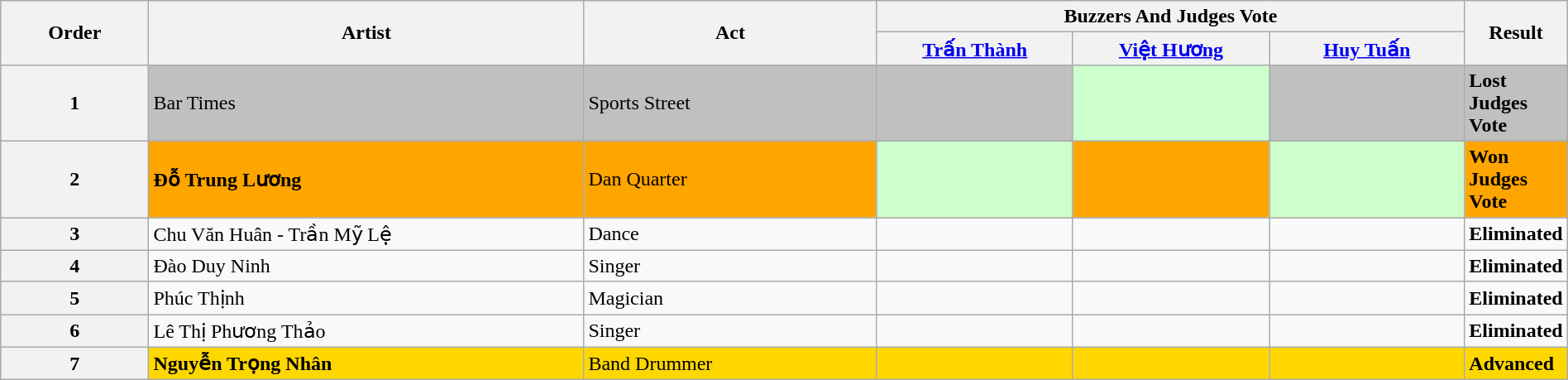<table class="wikitable sortable" style="width:100%;">
<tr>
<th align=center rowspan=2 width=10%>Order</th>
<th rowspan=2 width=30%>Artist</th>
<th rowspan=2 width=20%>Act</th>
<th colspan=3 width=40%>Buzzers And Judges Vote</th>
<th rowspan=2 width=20%>Result</th>
</tr>
<tr>
<th width=80><a href='#'>Trấn Thành</a></th>
<th width=80><a href='#'>Việt Hương</a></th>
<th width=80><a href='#'>Huy Tuấn</a></th>
</tr>
<tr bgcolor="Silver">
<th>1</th>
<td>Bar Times</td>
<td>Sports Street</td>
<td></td>
<td align=center bgcolor="#cfc"></td>
<td></td>
<td><strong>Lost Judges Vote</strong></td>
</tr>
<tr bgcolor="orange">
<th>2</th>
<td><strong>Đỗ Trung Lương</strong></td>
<td>Dan Quarter</td>
<td align=center bgcolor="#cfc"></td>
<td></td>
<td align=center bgcolor="#cfc"></td>
<td><strong>Won Judges Vote</strong></td>
</tr>
<tr>
<th>3</th>
<td>Chu Văn Huân - Trần Mỹ Lệ</td>
<td>Dance</td>
<td></td>
<td></td>
<td></td>
<td><strong>Eliminated</strong></td>
</tr>
<tr>
<th>4</th>
<td>Đào Duy Ninh</td>
<td>Singer</td>
<td></td>
<td></td>
<td></td>
<td><strong>Eliminated</strong></td>
</tr>
<tr>
<th>5</th>
<td>Phúc Thịnh</td>
<td>Magician</td>
<td></td>
<td></td>
<td></td>
<td><strong>Eliminated</strong></td>
</tr>
<tr>
<th>6</th>
<td>Lê Thị Phương Thảo</td>
<td>Singer</td>
<td></td>
<td></td>
<td></td>
<td><strong>Eliminated</strong></td>
</tr>
<tr bgcolor=gold>
<th>7</th>
<td><strong>Nguyễn Trọng Nhân</strong></td>
<td>Band Drummer</td>
<td></td>
<td></td>
<td></td>
<td><strong>Advanced</strong></td>
</tr>
</table>
